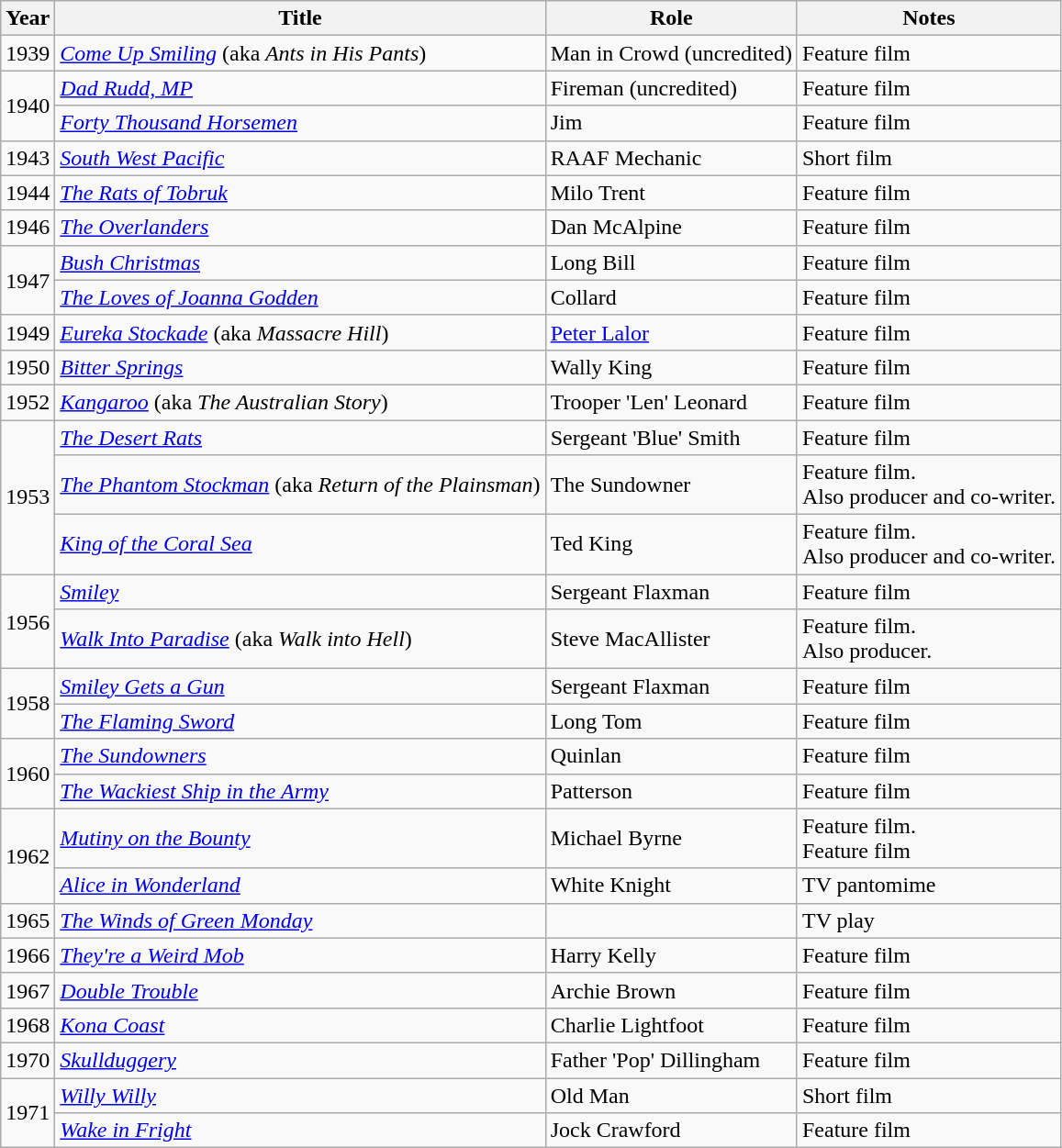<table class="wikitable">
<tr>
<th>Year</th>
<th>Title</th>
<th>Role</th>
<th>Notes</th>
</tr>
<tr>
<td>1939</td>
<td><em><a href='#'>Come Up Smiling</a></em> (aka<em> Ants in His Pants</em>)</td>
<td>Man in Crowd (uncredited)</td>
<td>Feature film</td>
</tr>
<tr>
<td rowspan="2">1940</td>
<td><em><a href='#'>Dad Rudd, MP</a></em></td>
<td>Fireman (uncredited)</td>
<td>Feature film</td>
</tr>
<tr>
<td><em><a href='#'>Forty Thousand Horsemen</a></em></td>
<td>Jim</td>
<td>Feature film</td>
</tr>
<tr>
<td>1943</td>
<td><em><a href='#'>South West Pacific</a></em></td>
<td>RAAF Mechanic</td>
<td>Short film</td>
</tr>
<tr>
<td>1944</td>
<td><em><a href='#'>The Rats of Tobruk</a></em></td>
<td>Milo Trent</td>
<td>Feature film</td>
</tr>
<tr>
<td>1946</td>
<td><em><a href='#'>The Overlanders</a></em></td>
<td>Dan McAlpine</td>
<td>Feature film</td>
</tr>
<tr>
<td rowspan="2">1947</td>
<td><em><a href='#'>Bush Christmas</a></em></td>
<td>Long Bill</td>
<td>Feature film</td>
</tr>
<tr>
<td><em><a href='#'>The Loves of Joanna Godden</a></em></td>
<td>Collard</td>
<td>Feature film</td>
</tr>
<tr>
<td>1949</td>
<td><em><a href='#'>Eureka Stockade</a></em> (aka <em>Massacre Hill</em>)</td>
<td><a href='#'>Peter Lalor</a></td>
<td>Feature film</td>
</tr>
<tr>
<td>1950</td>
<td><em><a href='#'>Bitter Springs</a></em></td>
<td>Wally King</td>
<td>Feature film</td>
</tr>
<tr>
<td>1952</td>
<td><em><a href='#'>Kangaroo</a></em> (aka <em>The Australian Story</em>)</td>
<td>Trooper 'Len' Leonard</td>
<td>Feature film</td>
</tr>
<tr>
<td rowspan="3">1953</td>
<td><em><a href='#'>The Desert Rats</a></em></td>
<td>Sergeant 'Blue' Smith</td>
<td>Feature film</td>
</tr>
<tr>
<td><em><a href='#'>The Phantom Stockman</a></em> (aka <em>Return of the Plainsman</em>)</td>
<td>The Sundowner</td>
<td>Feature film.<br>Also producer and co-writer.</td>
</tr>
<tr>
<td><em><a href='#'>King of the Coral Sea</a></em></td>
<td>Ted King</td>
<td>Feature film.<br>Also producer and co-writer.</td>
</tr>
<tr>
<td rowspan="2">1956</td>
<td><em><a href='#'>Smiley</a></em></td>
<td>Sergeant Flaxman</td>
<td>Feature film</td>
</tr>
<tr>
<td><em><a href='#'>Walk Into Paradise</a></em> (aka <em>Walk into Hell</em>)</td>
<td>Steve MacAllister</td>
<td>Feature film.<br>Also producer.</td>
</tr>
<tr>
<td rowspan="2">1958</td>
<td><em><a href='#'>Smiley Gets a Gun</a></em></td>
<td>Sergeant Flaxman</td>
<td>Feature film</td>
</tr>
<tr>
<td><em><a href='#'>The Flaming Sword</a></em></td>
<td>Long Tom</td>
<td>Feature film</td>
</tr>
<tr>
<td rowspan="2">1960</td>
<td><em><a href='#'>The Sundowners</a></em></td>
<td>Quinlan</td>
<td>Feature film</td>
</tr>
<tr>
<td><em><a href='#'>The Wackiest Ship in the Army</a></em></td>
<td>Patterson</td>
<td>Feature film</td>
</tr>
<tr>
<td rowspan="2">1962</td>
<td><em><a href='#'>Mutiny on the Bounty</a></em></td>
<td>Michael Byrne</td>
<td>Feature film.<br>Feature film</td>
</tr>
<tr>
<td><em><a href='#'>Alice in Wonderland</a></em></td>
<td>White Knight</td>
<td>TV pantomime</td>
</tr>
<tr>
<td>1965</td>
<td><em><a href='#'>The Winds of Green Monday</a></em></td>
<td></td>
<td>TV play</td>
</tr>
<tr>
<td>1966</td>
<td><em><a href='#'>They're a Weird Mob</a></em></td>
<td>Harry Kelly</td>
<td>Feature film</td>
</tr>
<tr>
<td>1967</td>
<td><em><a href='#'>Double Trouble</a></em></td>
<td>Archie Brown</td>
<td>Feature film</td>
</tr>
<tr>
<td>1968</td>
<td><em><a href='#'>Kona Coast</a></em></td>
<td>Charlie Lightfoot</td>
<td>Feature film</td>
</tr>
<tr>
<td>1970</td>
<td><em><a href='#'>Skullduggery</a></em></td>
<td>Father 'Pop' Dillingham</td>
<td>Feature film</td>
</tr>
<tr>
<td rowspan="2">1971</td>
<td><em><a href='#'>Willy Willy</a></em></td>
<td>Old Man</td>
<td>Short film</td>
</tr>
<tr>
<td><em><a href='#'>Wake in Fright</a></em></td>
<td>Jock Crawford</td>
<td>Feature film</td>
</tr>
</table>
